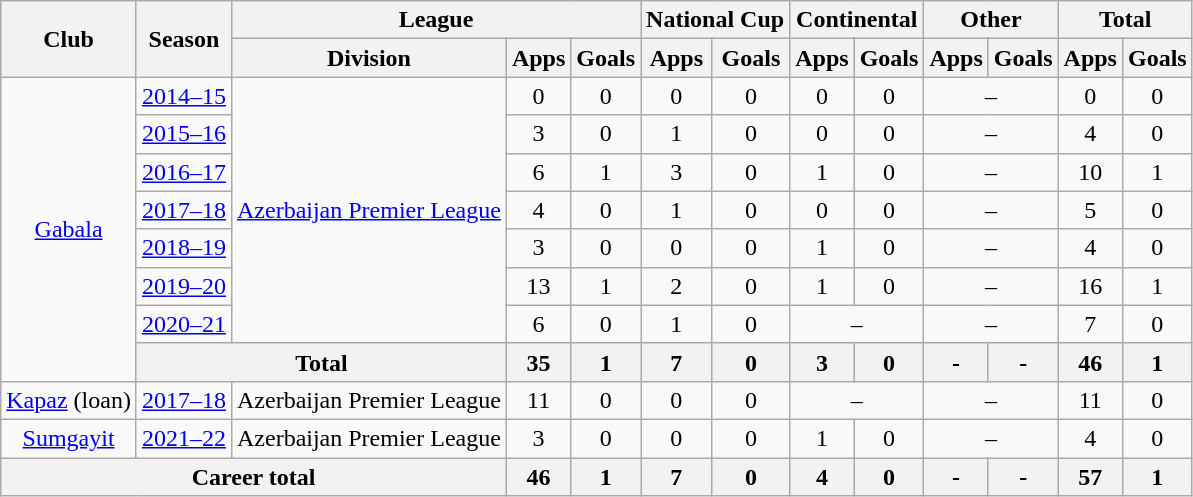<table class="wikitable" style="text-align: center;">
<tr>
<th rowspan="2">Club</th>
<th rowspan="2">Season</th>
<th colspan="3">League</th>
<th colspan="2">National Cup</th>
<th colspan="2">Continental</th>
<th colspan="2">Other</th>
<th colspan="2">Total</th>
</tr>
<tr>
<th>Division</th>
<th>Apps</th>
<th>Goals</th>
<th>Apps</th>
<th>Goals</th>
<th>Apps</th>
<th>Goals</th>
<th>Apps</th>
<th>Goals</th>
<th>Apps</th>
<th>Goals</th>
</tr>
<tr>
<td rowspan="8" valign="center"><a href='#'>Gabala</a></td>
<td><a href='#'>2014–15</a></td>
<td rowspan="7" valign="center"><a href='#'>Azerbaijan Premier League</a></td>
<td>0</td>
<td>0</td>
<td>0</td>
<td>0</td>
<td>0</td>
<td>0</td>
<td colspan="2">–</td>
<td>0</td>
<td>0</td>
</tr>
<tr>
<td><a href='#'>2015–16</a></td>
<td>3</td>
<td>0</td>
<td>1</td>
<td>0</td>
<td>0</td>
<td>0</td>
<td colspan="2">–</td>
<td>4</td>
<td>0</td>
</tr>
<tr>
<td><a href='#'>2016–17</a></td>
<td>6</td>
<td>1</td>
<td>3</td>
<td>0</td>
<td>1</td>
<td>0</td>
<td colspan="2">–</td>
<td>10</td>
<td>1</td>
</tr>
<tr>
<td><a href='#'>2017–18</a></td>
<td>4</td>
<td>0</td>
<td>1</td>
<td>0</td>
<td>0</td>
<td>0</td>
<td colspan="2">–</td>
<td>5</td>
<td>0</td>
</tr>
<tr>
<td><a href='#'>2018–19</a></td>
<td>3</td>
<td>0</td>
<td>0</td>
<td>0</td>
<td>1</td>
<td>0</td>
<td colspan="2">–</td>
<td>4</td>
<td>0</td>
</tr>
<tr>
<td><a href='#'>2019–20</a></td>
<td>13</td>
<td>1</td>
<td>2</td>
<td>0</td>
<td>1</td>
<td>0</td>
<td colspan="2">–</td>
<td>16</td>
<td>1</td>
</tr>
<tr>
<td><a href='#'>2020–21</a></td>
<td>6</td>
<td>0</td>
<td>1</td>
<td>0</td>
<td colspan="2">–</td>
<td colspan="2">–</td>
<td>7</td>
<td>0</td>
</tr>
<tr>
<th colspan="2">Total</th>
<th>35</th>
<th>1</th>
<th>7</th>
<th>0</th>
<th>3</th>
<th>0</th>
<th>-</th>
<th>-</th>
<th>46</th>
<th>1</th>
</tr>
<tr>
<td valign="center"><a href='#'>Kapaz</a> (loan)</td>
<td><a href='#'>2017–18</a></td>
<td valign="center">Azerbaijan Premier League</td>
<td>11</td>
<td>0</td>
<td>0</td>
<td>0</td>
<td colspan="2">–</td>
<td colspan="2">–</td>
<td>11</td>
<td>0</td>
</tr>
<tr>
<td valign="center"><a href='#'>Sumgayit</a></td>
<td><a href='#'>2021–22</a></td>
<td valign="center">Azerbaijan Premier League</td>
<td>3</td>
<td>0</td>
<td>0</td>
<td>0</td>
<td>1</td>
<td>0</td>
<td colspan="2">–</td>
<td>4</td>
<td>0</td>
</tr>
<tr>
<th colspan="3">Career total</th>
<th>46</th>
<th>1</th>
<th>7</th>
<th>0</th>
<th>4</th>
<th>0</th>
<th>-</th>
<th>-</th>
<th>57</th>
<th>1</th>
</tr>
</table>
